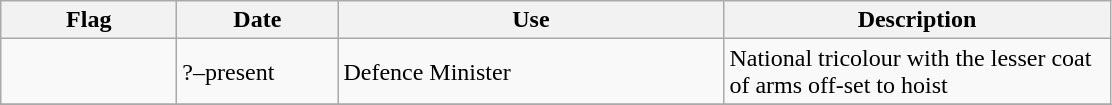<table class="wikitable">
<tr>
<th style="width:110px;">Flag</th>
<th style="width:100px;">Date</th>
<th style="width:250px;">Use</th>
<th style="width:250px;">Description</th>
</tr>
<tr>
<td></td>
<td>?–present</td>
<td>Defence Minister</td>
<td>National tricolour with the lesser coat of arms off-set to hoist</td>
</tr>
<tr>
</tr>
</table>
